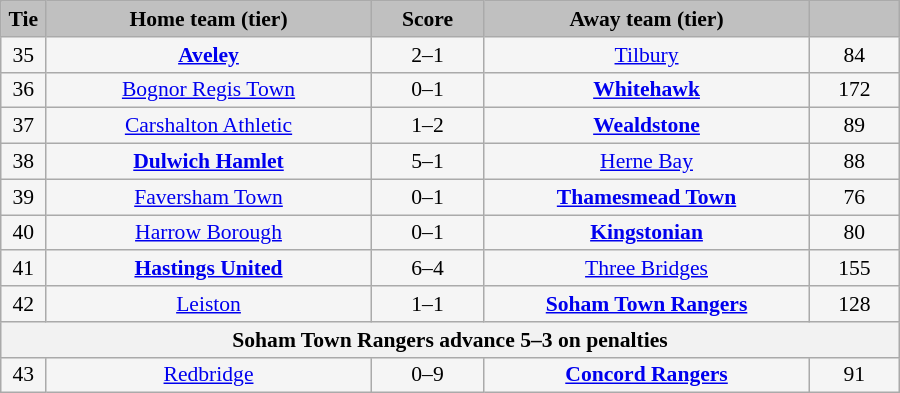<table class="wikitable" style="width: 600px; background:WhiteSmoke; text-align:center; font-size:90%">
<tr>
<td scope="col" style="width:  5.00%; background:silver;"><strong>Tie</strong></td>
<td scope="col" style="width: 36.25%; background:silver;"><strong>Home team (tier)</strong></td>
<td scope="col" style="width: 12.50%; background:silver;"><strong>Score</strong></td>
<td scope="col" style="width: 36.25%; background:silver;"><strong>Away team (tier)</strong></td>
<td scope="col" style="width: 10.00%; background:silver;"><strong></strong></td>
</tr>
<tr>
<td>35</td>
<td><strong><a href='#'>Aveley</a></strong></td>
<td>2–1</td>
<td><a href='#'>Tilbury</a></td>
<td>84</td>
</tr>
<tr>
<td>36</td>
<td><a href='#'>Bognor Regis Town</a></td>
<td>0–1</td>
<td><strong><a href='#'>Whitehawk</a></strong></td>
<td>172</td>
</tr>
<tr>
<td>37</td>
<td><a href='#'>Carshalton Athletic</a></td>
<td>1–2</td>
<td><strong><a href='#'>Wealdstone</a></strong></td>
<td>89</td>
</tr>
<tr>
<td>38</td>
<td><strong><a href='#'>Dulwich Hamlet</a></strong></td>
<td>5–1</td>
<td><a href='#'>Herne Bay</a></td>
<td>88</td>
</tr>
<tr>
<td>39</td>
<td><a href='#'>Faversham Town</a></td>
<td>0–1</td>
<td><strong><a href='#'>Thamesmead Town</a></strong></td>
<td>76</td>
</tr>
<tr>
<td>40</td>
<td><a href='#'>Harrow Borough</a></td>
<td>0–1</td>
<td><strong><a href='#'>Kingstonian</a></strong></td>
<td>80</td>
</tr>
<tr>
<td>41</td>
<td><strong><a href='#'>Hastings United</a></strong></td>
<td>6–4</td>
<td><a href='#'>Three Bridges</a></td>
<td>155</td>
</tr>
<tr>
<td>42</td>
<td><a href='#'>Leiston</a></td>
<td>1–1</td>
<td><strong><a href='#'>Soham Town Rangers</a></strong></td>
<td>128</td>
</tr>
<tr>
<th colspan="5">Soham Town Rangers advance 5–3 on penalties</th>
</tr>
<tr>
<td>43</td>
<td><a href='#'>Redbridge</a></td>
<td>0–9</td>
<td><strong><a href='#'>Concord Rangers</a></strong></td>
<td>91</td>
</tr>
</table>
